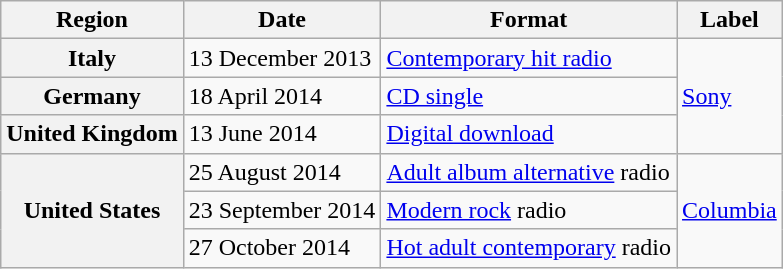<table class="wikitable plainrowheaders">
<tr>
<th>Region</th>
<th>Date</th>
<th>Format</th>
<th>Label</th>
</tr>
<tr>
<th scope="row">Italy</th>
<td>13 December 2013</td>
<td><a href='#'>Contemporary hit radio</a></td>
<td rowspan="3"><a href='#'>Sony</a></td>
</tr>
<tr>
<th scope="row">Germany</th>
<td>18 April 2014</td>
<td><a href='#'>CD single</a></td>
</tr>
<tr>
<th scope="row">United Kingdom</th>
<td>13 June 2014</td>
<td><a href='#'>Digital download</a></td>
</tr>
<tr>
<th scope="row" rowspan="3">United States</th>
<td>25 August 2014</td>
<td><a href='#'>Adult album alternative</a> radio</td>
<td rowspan="3"><a href='#'>Columbia</a></td>
</tr>
<tr>
<td>23 September 2014</td>
<td><a href='#'>Modern rock</a> radio</td>
</tr>
<tr>
<td>27 October 2014</td>
<td><a href='#'>Hot adult contemporary</a> radio</td>
</tr>
</table>
